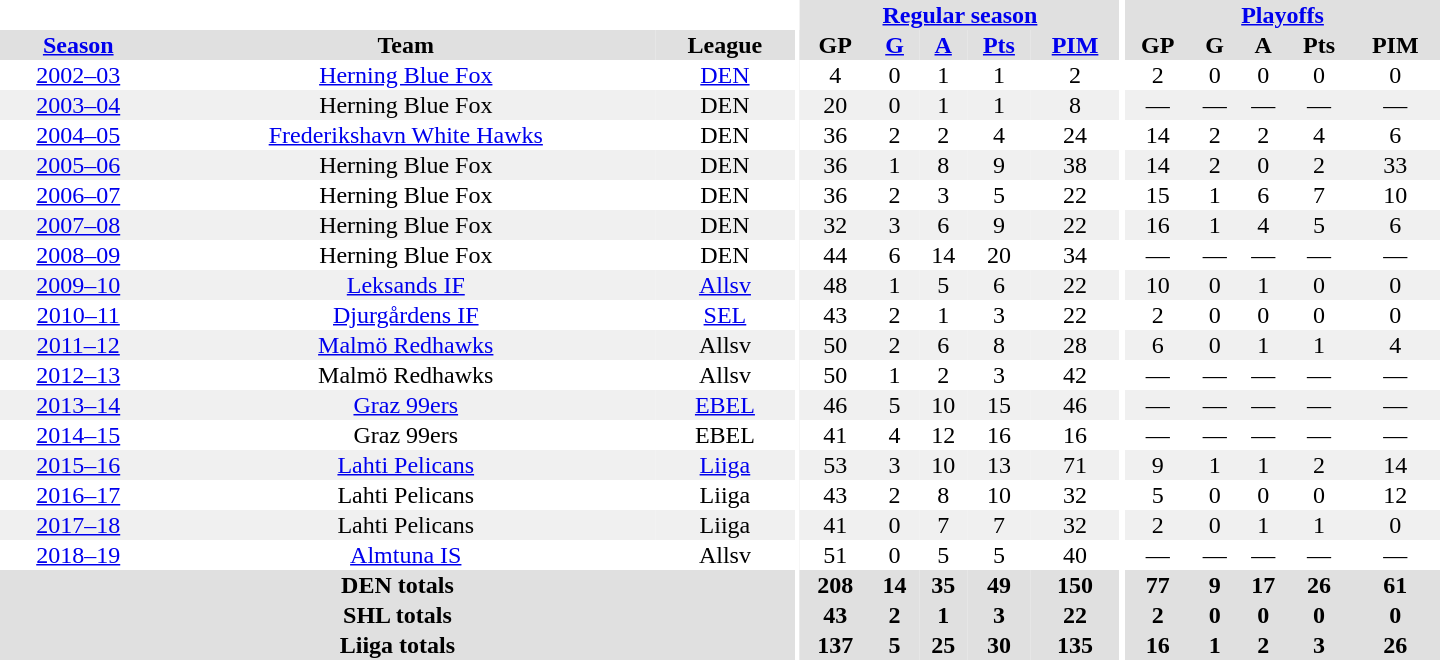<table border="0" cellpadding="1" cellspacing="0" style="text-align:center; width:60em">
<tr bgcolor="#e0e0e0">
<th colspan="3" bgcolor="#ffffff"></th>
<th rowspan="99" bgcolor="#ffffff"></th>
<th colspan="5"><a href='#'>Regular season</a></th>
<th rowspan="99" bgcolor="#ffffff"></th>
<th colspan="5"><a href='#'>Playoffs</a></th>
</tr>
<tr bgcolor="#e0e0e0">
<th><a href='#'>Season</a></th>
<th>Team</th>
<th>League</th>
<th>GP</th>
<th><a href='#'>G</a></th>
<th><a href='#'>A</a></th>
<th><a href='#'>Pts</a></th>
<th><a href='#'>PIM</a></th>
<th>GP</th>
<th>G</th>
<th>A</th>
<th>Pts</th>
<th>PIM</th>
</tr>
<tr>
<td><a href='#'>2002–03</a></td>
<td><a href='#'>Herning Blue Fox</a></td>
<td><a href='#'>DEN</a></td>
<td>4</td>
<td>0</td>
<td>1</td>
<td>1</td>
<td>2</td>
<td>2</td>
<td>0</td>
<td>0</td>
<td>0</td>
<td>0</td>
</tr>
<tr bgcolor="#f0f0f0">
<td><a href='#'>2003–04</a></td>
<td>Herning Blue Fox</td>
<td>DEN</td>
<td>20</td>
<td>0</td>
<td>1</td>
<td>1</td>
<td>8</td>
<td>—</td>
<td>—</td>
<td>—</td>
<td>—</td>
<td>—</td>
</tr>
<tr>
<td><a href='#'>2004–05</a></td>
<td><a href='#'>Frederikshavn White Hawks</a></td>
<td>DEN</td>
<td>36</td>
<td>2</td>
<td>2</td>
<td>4</td>
<td>24</td>
<td>14</td>
<td>2</td>
<td>2</td>
<td>4</td>
<td>6</td>
</tr>
<tr bgcolor="#f0f0f0">
<td><a href='#'>2005–06</a></td>
<td>Herning Blue Fox</td>
<td>DEN</td>
<td>36</td>
<td>1</td>
<td>8</td>
<td>9</td>
<td>38</td>
<td>14</td>
<td>2</td>
<td>0</td>
<td>2</td>
<td>33</td>
</tr>
<tr>
<td><a href='#'>2006–07</a></td>
<td>Herning Blue Fox</td>
<td>DEN</td>
<td>36</td>
<td>2</td>
<td>3</td>
<td>5</td>
<td>22</td>
<td>15</td>
<td>1</td>
<td>6</td>
<td>7</td>
<td>10</td>
</tr>
<tr bgcolor="#f0f0f0">
<td><a href='#'>2007–08</a></td>
<td>Herning Blue Fox</td>
<td>DEN</td>
<td>32</td>
<td>3</td>
<td>6</td>
<td>9</td>
<td>22</td>
<td>16</td>
<td>1</td>
<td>4</td>
<td>5</td>
<td>6</td>
</tr>
<tr>
<td><a href='#'>2008–09</a></td>
<td>Herning Blue Fox</td>
<td>DEN</td>
<td>44</td>
<td>6</td>
<td>14</td>
<td>20</td>
<td>34</td>
<td>—</td>
<td>—</td>
<td>—</td>
<td>—</td>
<td>—</td>
</tr>
<tr bgcolor="#f0f0f0">
<td><a href='#'>2009–10</a></td>
<td><a href='#'>Leksands IF</a></td>
<td><a href='#'>Allsv</a></td>
<td>48</td>
<td>1</td>
<td>5</td>
<td>6</td>
<td>22</td>
<td>10</td>
<td>0</td>
<td>1</td>
<td>0</td>
<td>0</td>
</tr>
<tr>
<td><a href='#'>2010–11</a></td>
<td><a href='#'>Djurgårdens IF</a></td>
<td><a href='#'>SEL</a></td>
<td>43</td>
<td>2</td>
<td>1</td>
<td>3</td>
<td>22</td>
<td>2</td>
<td>0</td>
<td>0</td>
<td>0</td>
<td>0</td>
</tr>
<tr bgcolor="#f0f0f0">
<td><a href='#'>2011–12</a></td>
<td><a href='#'>Malmö Redhawks</a></td>
<td>Allsv</td>
<td>50</td>
<td>2</td>
<td>6</td>
<td>8</td>
<td>28</td>
<td>6</td>
<td>0</td>
<td>1</td>
<td>1</td>
<td>4</td>
</tr>
<tr>
<td><a href='#'>2012–13</a></td>
<td>Malmö Redhawks</td>
<td>Allsv</td>
<td>50</td>
<td>1</td>
<td>2</td>
<td>3</td>
<td>42</td>
<td>—</td>
<td>—</td>
<td>—</td>
<td>—</td>
<td>—</td>
</tr>
<tr bgcolor="#f0f0f0">
<td><a href='#'>2013–14</a></td>
<td><a href='#'>Graz 99ers</a></td>
<td><a href='#'>EBEL</a></td>
<td>46</td>
<td>5</td>
<td>10</td>
<td>15</td>
<td>46</td>
<td>—</td>
<td>—</td>
<td>—</td>
<td>—</td>
<td>—</td>
</tr>
<tr>
<td><a href='#'>2014–15</a></td>
<td>Graz 99ers</td>
<td>EBEL</td>
<td>41</td>
<td>4</td>
<td>12</td>
<td>16</td>
<td>16</td>
<td>—</td>
<td>—</td>
<td>—</td>
<td>—</td>
<td>—</td>
</tr>
<tr bgcolor="#f0f0f0">
<td><a href='#'>2015–16</a></td>
<td><a href='#'>Lahti Pelicans</a></td>
<td><a href='#'>Liiga</a></td>
<td>53</td>
<td>3</td>
<td>10</td>
<td>13</td>
<td>71</td>
<td>9</td>
<td>1</td>
<td>1</td>
<td>2</td>
<td>14</td>
</tr>
<tr>
<td><a href='#'>2016–17</a></td>
<td>Lahti Pelicans</td>
<td>Liiga</td>
<td>43</td>
<td>2</td>
<td>8</td>
<td>10</td>
<td>32</td>
<td>5</td>
<td>0</td>
<td>0</td>
<td>0</td>
<td>12</td>
</tr>
<tr bgcolor="#f0f0f0">
<td><a href='#'>2017–18</a></td>
<td>Lahti Pelicans</td>
<td>Liiga</td>
<td>41</td>
<td>0</td>
<td>7</td>
<td>7</td>
<td>32</td>
<td>2</td>
<td>0</td>
<td>1</td>
<td>1</td>
<td>0</td>
</tr>
<tr>
<td><a href='#'>2018–19</a></td>
<td><a href='#'>Almtuna IS</a></td>
<td>Allsv</td>
<td>51</td>
<td>0</td>
<td>5</td>
<td>5</td>
<td>40</td>
<td>—</td>
<td>—</td>
<td>—</td>
<td>—</td>
<td>—</td>
</tr>
<tr bgcolor="#e0e0e0">
<th colspan="3">DEN totals</th>
<th>208</th>
<th>14</th>
<th>35</th>
<th>49</th>
<th>150</th>
<th>77</th>
<th>9</th>
<th>17</th>
<th>26</th>
<th>61</th>
</tr>
<tr bgcolor="#e0e0e0">
<th colspan="3">SHL totals</th>
<th>43</th>
<th>2</th>
<th>1</th>
<th>3</th>
<th>22</th>
<th>2</th>
<th>0</th>
<th>0</th>
<th>0</th>
<th>0</th>
</tr>
<tr bgcolor="#e0e0e0">
<th colspan="3">Liiga totals</th>
<th>137</th>
<th>5</th>
<th>25</th>
<th>30</th>
<th>135</th>
<th>16</th>
<th>1</th>
<th>2</th>
<th>3</th>
<th>26</th>
</tr>
</table>
